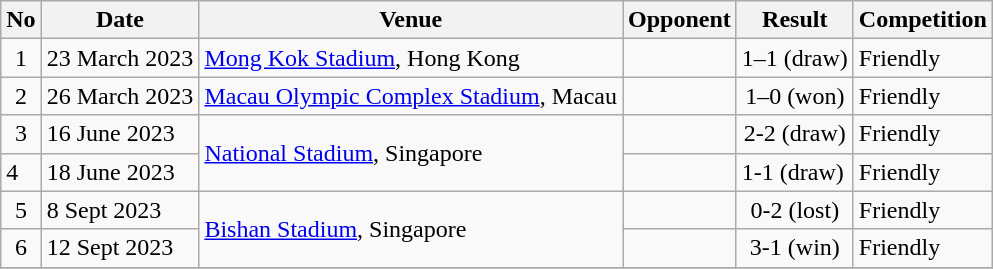<table class="wikitable">
<tr>
<th>No</th>
<th>Date</th>
<th>Venue</th>
<th>Opponent</th>
<th>Result</th>
<th>Competition</th>
</tr>
<tr>
<td align=center>1</td>
<td>23 March 2023</td>
<td><a href='#'>Mong Kok Stadium</a>, Hong Kong</td>
<td></td>
<td align=center>1–1 (draw)</td>
<td>Friendly</td>
</tr>
<tr>
<td align=center>2</td>
<td>26 March 2023</td>
<td><a href='#'>Macau Olympic Complex Stadium</a>, Macau</td>
<td></td>
<td align=center>1–0 (won)</td>
<td>Friendly</td>
</tr>
<tr>
<td align=center>3</td>
<td>16 June 2023</td>
<td rowspan="2"><a href='#'>National Stadium</a>, Singapore</td>
<td></td>
<td align=center>2-2 (draw)</td>
<td>Friendly</td>
</tr>
<tr>
<td>4</td>
<td>18 June 2023</td>
<td></td>
<td>1-1 (draw)</td>
<td>Friendly</td>
</tr>
<tr>
<td align="center">5</td>
<td>8 Sept 2023</td>
<td rowspan="2"><a href='#'>Bishan Stadium</a>, Singapore</td>
<td></td>
<td align="center">0-2 (lost)</td>
<td>Friendly</td>
</tr>
<tr>
<td align="center">6</td>
<td>12 Sept 2023</td>
<td></td>
<td align="center">3-1 (win)</td>
<td>Friendly</td>
</tr>
<tr>
</tr>
</table>
